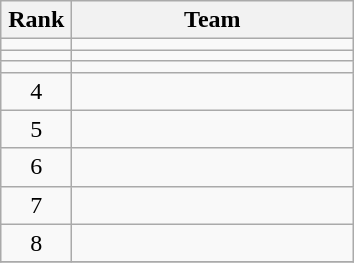<table class="wikitable" style="text-align: center;">
<tr>
<th width=40>Rank</th>
<th width=180>Team</th>
</tr>
<tr>
<td></td>
<td align=left></td>
</tr>
<tr>
<td></td>
<td align=left></td>
</tr>
<tr>
<td></td>
<td align=left></td>
</tr>
<tr>
<td>4</td>
<td align=left></td>
</tr>
<tr>
<td>5</td>
<td align=left></td>
</tr>
<tr>
<td>6</td>
<td align=left></td>
</tr>
<tr>
<td>7</td>
<td align=left></td>
</tr>
<tr>
<td>8</td>
<td align=left></td>
</tr>
<tr>
</tr>
</table>
